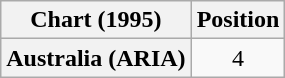<table class="wikitable plainrowheaders" style="text-align:center">
<tr>
<th>Chart (1995)</th>
<th>Position</th>
</tr>
<tr>
<th scope="row">Australia (ARIA)</th>
<td>4</td>
</tr>
</table>
